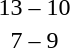<table style="text-align:center">
<tr>
<th width=200></th>
<th width=100></th>
<th width=200></th>
</tr>
<tr>
<td align=right><strong></strong></td>
<td>13 – 10</td>
<td align=left></td>
</tr>
<tr>
<td align=right></td>
<td>7 – 9</td>
<td align=left><strong></strong></td>
</tr>
</table>
